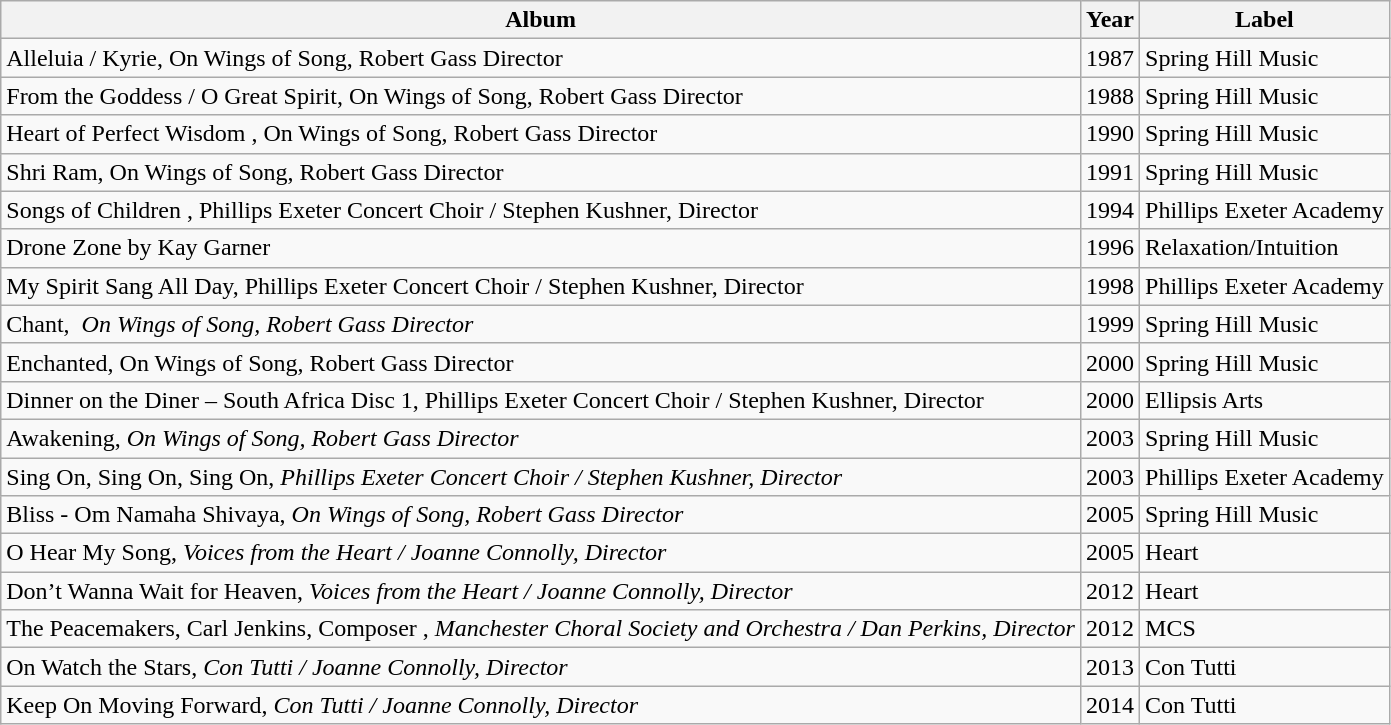<table class="wikitable">
<tr>
<th>Album</th>
<th>Year</th>
<th>Label</th>
</tr>
<tr>
<td>Alleluia / Kyrie, On Wings of Song, Robert Gass Director</td>
<td>1987</td>
<td>Spring Hill Music</td>
</tr>
<tr>
<td>From the Goddess / O Great Spirit, On Wings of Song, Robert Gass Director</td>
<td>1988</td>
<td>Spring Hill Music</td>
</tr>
<tr>
<td>Heart of Perfect Wisdom , On Wings of Song, Robert Gass Director</td>
<td>1990</td>
<td>Spring Hill Music</td>
</tr>
<tr>
<td>Shri Ram, On Wings of Song, Robert Gass Director</td>
<td>1991</td>
<td>Spring Hill Music</td>
</tr>
<tr>
<td>Songs of Children , Phillips Exeter Concert Choir / Stephen Kushner, Director</td>
<td>1994</td>
<td>Phillips Exeter Academy</td>
</tr>
<tr>
<td>Drone Zone by Kay Garner</td>
<td>1996</td>
<td>Relaxation/Intuition</td>
</tr>
<tr>
<td>My Spirit Sang All Day, Phillips Exeter Concert Choir / Stephen Kushner, Director</td>
<td>1998</td>
<td>Phillips Exeter Academy</td>
</tr>
<tr>
<td>Chant,  <em>On Wings of Song, Robert Gass Director</em></td>
<td>1999</td>
<td>Spring Hill Music</td>
</tr>
<tr>
<td>Enchanted, On Wings of Song, Robert Gass Director</td>
<td>2000</td>
<td>Spring Hill Music</td>
</tr>
<tr>
<td>Dinner on the Diner – South Africa Disc 1, Phillips Exeter Concert Choir / Stephen Kushner, Director</td>
<td>2000</td>
<td>Ellipsis Arts</td>
</tr>
<tr>
<td>Awakening, <em>On Wings of Song, Robert Gass Director</em></td>
<td>2003</td>
<td>Spring Hill Music</td>
</tr>
<tr>
<td>Sing On, Sing On, Sing On, <em>Phillips Exeter Concert Choir / Stephen Kushner, Director</em></td>
<td>2003</td>
<td>Phillips Exeter Academy</td>
</tr>
<tr>
<td>Bliss - Om Namaha Shivaya, <em>On Wings of Song, Robert Gass Director</em></td>
<td>2005</td>
<td>Spring Hill Music</td>
</tr>
<tr>
<td>O Hear My Song, <em>Voices from the Heart / Joanne Connolly, Director</em></td>
<td>2005</td>
<td>Heart</td>
</tr>
<tr>
<td>Don’t Wanna Wait for Heaven, <em>Voices from the Heart / Joanne Connolly, Director</em></td>
<td>2012</td>
<td>Heart</td>
</tr>
<tr>
<td>The Peacemakers, Carl Jenkins, Composer , <em>Manchester Choral Society and Orchestra / Dan Perkins, Director</em></td>
<td>2012</td>
<td>MCS</td>
</tr>
<tr>
<td>On Watch the Stars, <em>Con Tutti / Joanne Connolly, Director</em></td>
<td>2013</td>
<td>Con Tutti</td>
</tr>
<tr>
<td>Keep On Moving Forward, <em>Con Tutti / Joanne Connolly, Director</em></td>
<td>2014</td>
<td>Con Tutti</td>
</tr>
</table>
